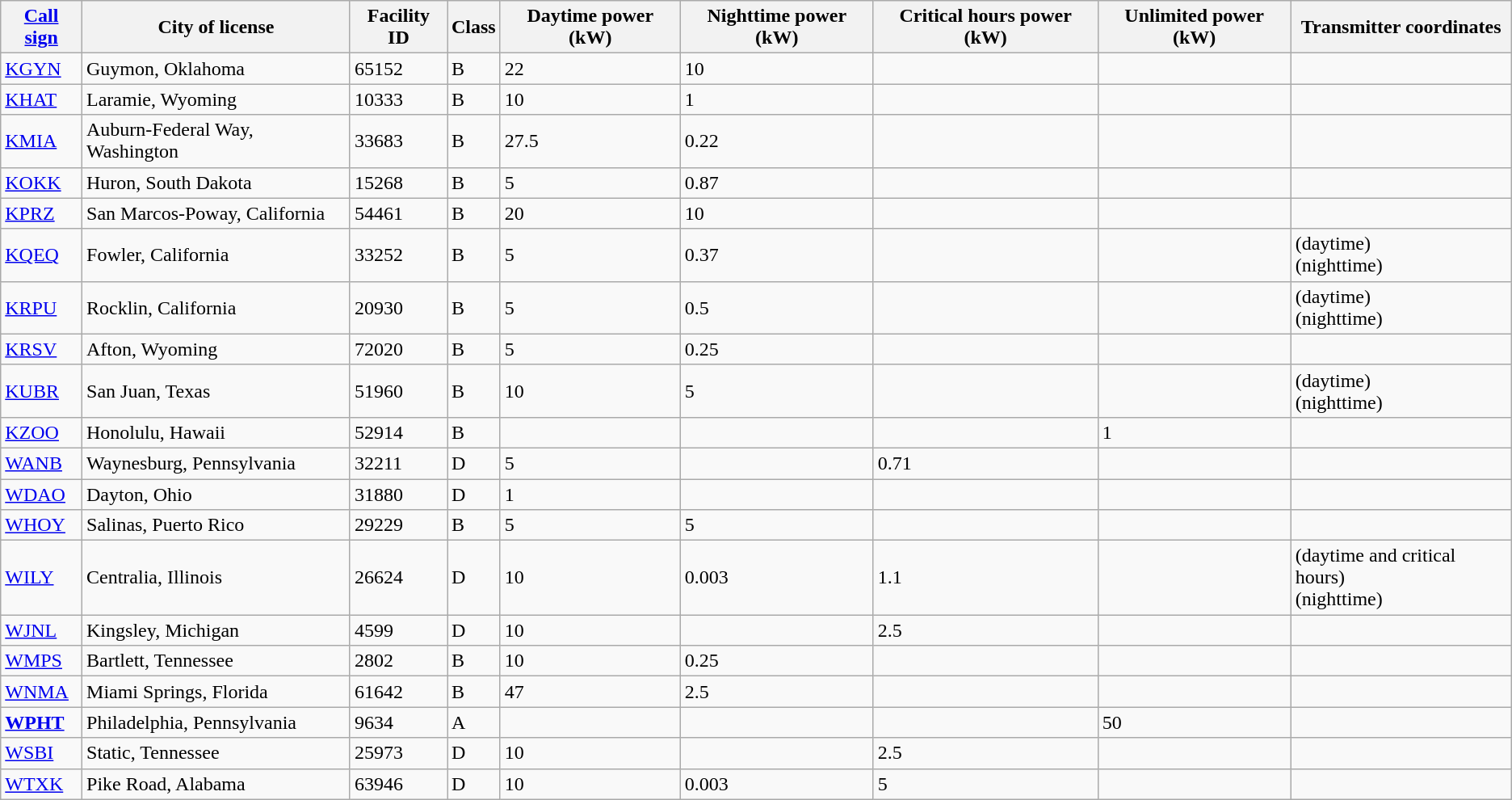<table class="wikitable sortable">
<tr>
<th><a href='#'>Call sign</a></th>
<th>City of license</th>
<th>Facility ID</th>
<th>Class</th>
<th>Daytime power (kW)</th>
<th>Nighttime power (kW)</th>
<th>Critical hours power (kW)</th>
<th>Unlimited power (kW)</th>
<th>Transmitter coordinates</th>
</tr>
<tr>
<td><a href='#'>KGYN</a></td>
<td>Guymon, Oklahoma</td>
<td>65152</td>
<td>B</td>
<td>22</td>
<td>10</td>
<td></td>
<td></td>
<td></td>
</tr>
<tr>
<td><a href='#'>KHAT</a></td>
<td>Laramie, Wyoming</td>
<td>10333</td>
<td>B</td>
<td>10</td>
<td>1</td>
<td></td>
<td></td>
<td></td>
</tr>
<tr>
<td><a href='#'>KMIA</a></td>
<td>Auburn-Federal Way, Washington</td>
<td>33683</td>
<td>B</td>
<td>27.5</td>
<td>0.22</td>
<td></td>
<td></td>
<td></td>
</tr>
<tr>
<td><a href='#'>KOKK</a></td>
<td>Huron, South Dakota</td>
<td>15268</td>
<td>B</td>
<td>5</td>
<td>0.87</td>
<td></td>
<td></td>
<td></td>
</tr>
<tr>
<td><a href='#'>KPRZ</a></td>
<td>San Marcos-Poway, California</td>
<td>54461</td>
<td>B</td>
<td>20</td>
<td>10</td>
<td></td>
<td></td>
<td></td>
</tr>
<tr>
<td><a href='#'>KQEQ</a></td>
<td>Fowler, California</td>
<td>33252</td>
<td>B</td>
<td>5</td>
<td>0.37</td>
<td></td>
<td></td>
<td> (daytime)<br> (nighttime)</td>
</tr>
<tr>
<td><a href='#'>KRPU</a></td>
<td>Rocklin, California</td>
<td>20930</td>
<td>B</td>
<td>5</td>
<td>0.5</td>
<td></td>
<td></td>
<td> (daytime)<br> (nighttime)</td>
</tr>
<tr>
<td><a href='#'>KRSV</a></td>
<td>Afton, Wyoming</td>
<td>72020</td>
<td>B</td>
<td>5</td>
<td>0.25</td>
<td></td>
<td></td>
<td></td>
</tr>
<tr>
<td><a href='#'>KUBR</a></td>
<td>San Juan, Texas</td>
<td>51960</td>
<td>B</td>
<td>10</td>
<td>5</td>
<td></td>
<td></td>
<td> (daytime)<br> (nighttime)</td>
</tr>
<tr>
<td><a href='#'>KZOO</a></td>
<td>Honolulu, Hawaii</td>
<td>52914</td>
<td>B</td>
<td></td>
<td></td>
<td></td>
<td>1</td>
<td></td>
</tr>
<tr>
<td><a href='#'>WANB</a></td>
<td>Waynesburg, Pennsylvania</td>
<td>32211</td>
<td>D</td>
<td>5</td>
<td></td>
<td>0.71</td>
<td></td>
<td></td>
</tr>
<tr>
<td><a href='#'>WDAO</a></td>
<td>Dayton, Ohio</td>
<td>31880</td>
<td>D</td>
<td>1</td>
<td></td>
<td></td>
<td></td>
<td></td>
</tr>
<tr>
<td><a href='#'>WHOY</a></td>
<td>Salinas, Puerto Rico</td>
<td>29229</td>
<td>B</td>
<td>5</td>
<td>5</td>
<td></td>
<td></td>
<td></td>
</tr>
<tr>
<td><a href='#'>WILY</a></td>
<td>Centralia, Illinois</td>
<td>26624</td>
<td>D</td>
<td>10</td>
<td>0.003</td>
<td>1.1</td>
<td></td>
<td> (daytime and critical hours)<br> (nighttime)</td>
</tr>
<tr>
<td><a href='#'>WJNL</a></td>
<td>Kingsley, Michigan</td>
<td>4599</td>
<td>D</td>
<td>10</td>
<td></td>
<td>2.5</td>
<td></td>
<td></td>
</tr>
<tr>
<td><a href='#'>WMPS</a></td>
<td>Bartlett, Tennessee</td>
<td>2802</td>
<td>B</td>
<td>10</td>
<td>0.25</td>
<td></td>
<td></td>
<td></td>
</tr>
<tr>
<td><a href='#'>WNMA</a></td>
<td>Miami Springs, Florida</td>
<td>61642</td>
<td>B</td>
<td>47</td>
<td>2.5</td>
<td></td>
<td></td>
<td></td>
</tr>
<tr>
<td><strong><a href='#'>WPHT</a></strong></td>
<td>Philadelphia, Pennsylvania</td>
<td>9634</td>
<td>A</td>
<td></td>
<td></td>
<td></td>
<td>50</td>
<td></td>
</tr>
<tr>
<td><a href='#'>WSBI</a></td>
<td>Static, Tennessee</td>
<td>25973</td>
<td>D</td>
<td>10</td>
<td></td>
<td>2.5</td>
<td></td>
<td></td>
</tr>
<tr>
<td><a href='#'>WTXK</a></td>
<td>Pike Road, Alabama</td>
<td>63946</td>
<td>D</td>
<td>10</td>
<td>0.003</td>
<td>5</td>
<td></td>
<td></td>
</tr>
</table>
